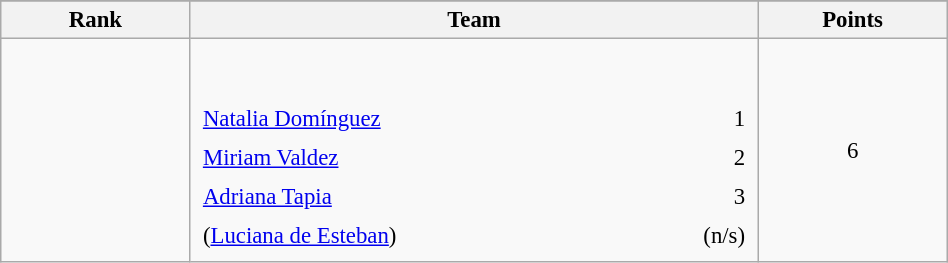<table class="wikitable sortable" style=" text-align:center; font-size:95%;" width="50%">
<tr>
</tr>
<tr>
<th width=10%>Rank</th>
<th width=30%>Team</th>
<th width=10%>Points</th>
</tr>
<tr>
<td align=center></td>
<td align=left> <br><br><table width=100%>
<tr>
<td align=left style="border:0"><a href='#'>Natalia Domínguez</a></td>
<td align=right style="border:0">1</td>
</tr>
<tr>
<td align=left style="border:0"><a href='#'>Miriam Valdez</a></td>
<td align=right style="border:0">2</td>
</tr>
<tr>
<td align=left style="border:0"><a href='#'>Adriana Tapia</a></td>
<td align=right style="border:0">3</td>
</tr>
<tr>
<td align=left style="border:0">(<a href='#'>Luciana de Esteban</a>)</td>
<td align=right style="border:0">(n/s)</td>
</tr>
</table>
</td>
<td>6</td>
</tr>
</table>
